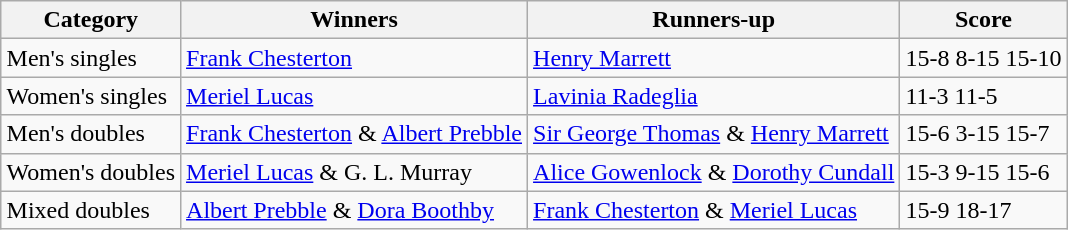<table class=wikitable style="margin:auto;">
<tr>
<th>Category</th>
<th>Winners</th>
<th>Runners-up</th>
<th>Score</th>
</tr>
<tr>
<td>Men's singles</td>
<td> <a href='#'>Frank Chesterton</a></td>
<td> <a href='#'>Henry Marrett</a></td>
<td>15-8 8-15 15-10</td>
</tr>
<tr>
<td>Women's singles</td>
<td> <a href='#'>Meriel Lucas</a></td>
<td> <a href='#'>Lavinia Radeglia</a></td>
<td>11-3 11-5</td>
</tr>
<tr>
<td>Men's doubles</td>
<td> <a href='#'>Frank Chesterton</a> & <a href='#'>Albert Prebble</a></td>
<td> <a href='#'>Sir George Thomas</a> & <a href='#'>Henry Marrett</a></td>
<td>15-6 3-15 15-7</td>
</tr>
<tr>
<td>Women's doubles</td>
<td> <a href='#'>Meriel Lucas</a> & G. L. Murray</td>
<td> <a href='#'>Alice Gowenlock</a> & <a href='#'>Dorothy Cundall</a></td>
<td>15-3 9-15 15-6</td>
</tr>
<tr>
<td>Mixed doubles</td>
<td> <a href='#'>Albert Prebble</a> & <a href='#'>Dora Boothby</a></td>
<td> <a href='#'>Frank Chesterton</a> & <a href='#'>Meriel Lucas</a></td>
<td>15-9 18-17</td>
</tr>
</table>
